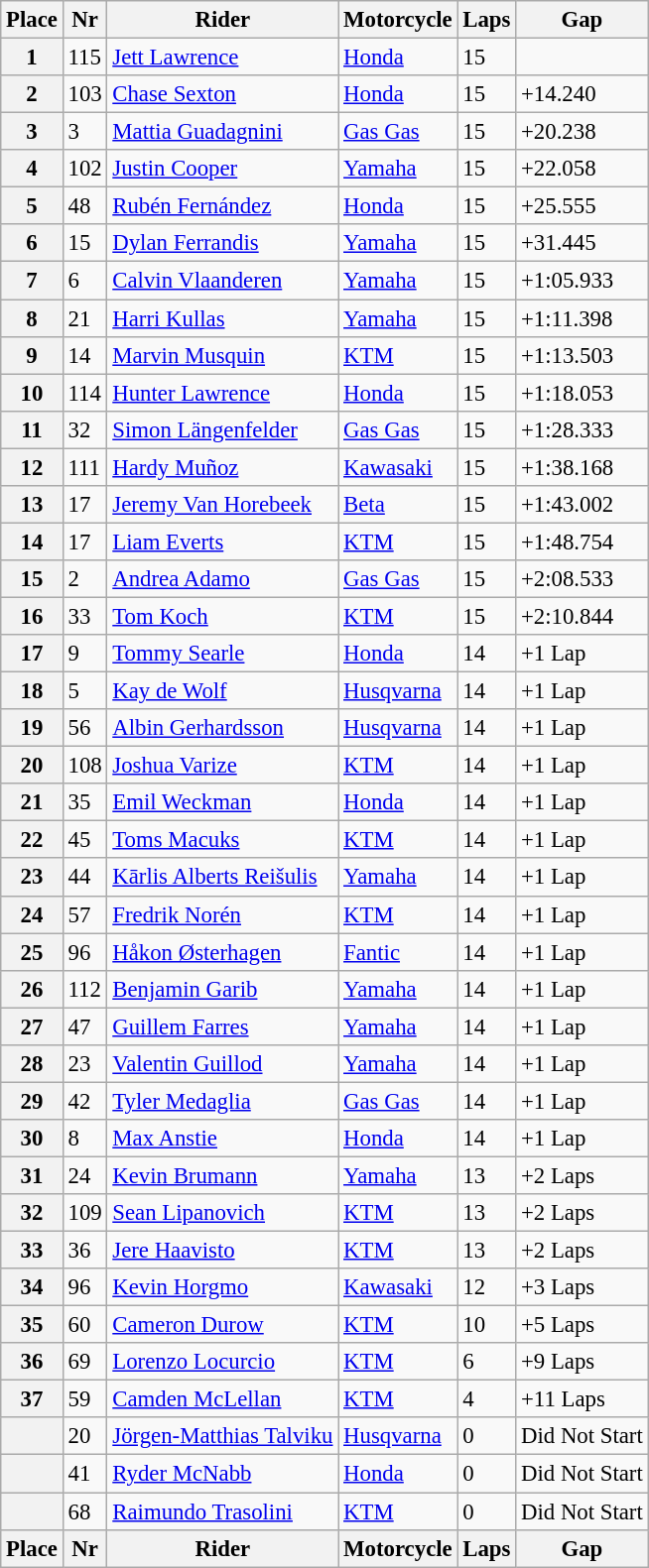<table class="wikitable" style="font-size: 95%">
<tr>
<th>Place</th>
<th>Nr</th>
<th>Rider</th>
<th>Motorcycle</th>
<th>Laps</th>
<th>Gap</th>
</tr>
<tr>
<th>1</th>
<td>115</td>
<td> <a href='#'>Jett Lawrence</a></td>
<td><a href='#'>Honda</a></td>
<td>15</td>
<td></td>
</tr>
<tr>
<th>2</th>
<td>103</td>
<td> <a href='#'>Chase Sexton</a></td>
<td><a href='#'>Honda</a></td>
<td>15</td>
<td>+14.240</td>
</tr>
<tr>
<th>3</th>
<td>3</td>
<td> <a href='#'>Mattia Guadagnini</a></td>
<td><a href='#'>Gas Gas</a></td>
<td>15</td>
<td>+20.238</td>
</tr>
<tr>
<th>4</th>
<td>102</td>
<td> <a href='#'>Justin Cooper</a></td>
<td><a href='#'>Yamaha</a></td>
<td>15</td>
<td>+22.058</td>
</tr>
<tr>
<th>5</th>
<td>48</td>
<td> <a href='#'>Rubén Fernández</a></td>
<td><a href='#'>Honda</a></td>
<td>15</td>
<td>+25.555</td>
</tr>
<tr>
<th>6</th>
<td>15</td>
<td> <a href='#'>Dylan Ferrandis</a></td>
<td><a href='#'>Yamaha</a></td>
<td>15</td>
<td>+31.445</td>
</tr>
<tr>
<th>7</th>
<td>6</td>
<td> <a href='#'>Calvin Vlaanderen</a></td>
<td><a href='#'>Yamaha</a></td>
<td>15</td>
<td>+1:05.933</td>
</tr>
<tr>
<th>8</th>
<td>21</td>
<td> <a href='#'>Harri Kullas</a></td>
<td><a href='#'>Yamaha</a></td>
<td>15</td>
<td>+1:11.398</td>
</tr>
<tr>
<th>9</th>
<td>14</td>
<td> <a href='#'>Marvin Musquin</a></td>
<td><a href='#'>KTM</a></td>
<td>15</td>
<td>+1:13.503</td>
</tr>
<tr>
<th>10</th>
<td>114</td>
<td> <a href='#'>Hunter Lawrence</a></td>
<td><a href='#'>Honda</a></td>
<td>15</td>
<td>+1:18.053</td>
</tr>
<tr>
<th>11</th>
<td>32</td>
<td> <a href='#'>Simon Längenfelder</a></td>
<td><a href='#'>Gas Gas</a></td>
<td>15</td>
<td>+1:28.333</td>
</tr>
<tr>
<th>12</th>
<td>111</td>
<td> <a href='#'>Hardy Muñoz</a></td>
<td><a href='#'>Kawasaki</a></td>
<td>15</td>
<td>+1:38.168</td>
</tr>
<tr>
<th>13</th>
<td>17</td>
<td> <a href='#'>Jeremy Van Horebeek</a></td>
<td><a href='#'>Beta</a></td>
<td>15</td>
<td>+1:43.002</td>
</tr>
<tr>
<th>14</th>
<td>17</td>
<td> <a href='#'>Liam Everts</a></td>
<td><a href='#'>KTM</a></td>
<td>15</td>
<td>+1:48.754</td>
</tr>
<tr>
<th>15</th>
<td>2</td>
<td> <a href='#'>Andrea Adamo</a></td>
<td><a href='#'>Gas Gas</a></td>
<td>15</td>
<td>+2:08.533</td>
</tr>
<tr>
<th>16</th>
<td>33</td>
<td> <a href='#'>Tom Koch</a></td>
<td><a href='#'>KTM</a></td>
<td>15</td>
<td>+2:10.844</td>
</tr>
<tr>
<th>17</th>
<td>9</td>
<td> <a href='#'>Tommy Searle</a></td>
<td><a href='#'>Honda</a></td>
<td>14</td>
<td>+1 Lap</td>
</tr>
<tr>
<th>18</th>
<td>5</td>
<td> <a href='#'>Kay de Wolf</a></td>
<td><a href='#'>Husqvarna</a></td>
<td>14</td>
<td>+1 Lap</td>
</tr>
<tr>
<th>19</th>
<td>56</td>
<td> <a href='#'>Albin Gerhardsson</a></td>
<td><a href='#'>Husqvarna</a></td>
<td>14</td>
<td>+1 Lap</td>
</tr>
<tr>
<th>20</th>
<td>108</td>
<td> <a href='#'>Joshua Varize</a></td>
<td><a href='#'>KTM</a></td>
<td>14</td>
<td>+1 Lap</td>
</tr>
<tr>
<th>21</th>
<td>35</td>
<td> <a href='#'>Emil Weckman</a></td>
<td><a href='#'>Honda</a></td>
<td>14</td>
<td>+1 Lap</td>
</tr>
<tr>
<th>22</th>
<td>45</td>
<td> <a href='#'>Toms Macuks</a></td>
<td><a href='#'>KTM</a></td>
<td>14</td>
<td>+1 Lap</td>
</tr>
<tr>
<th>23</th>
<td>44</td>
<td> <a href='#'>Kārlis Alberts Reišulis</a></td>
<td><a href='#'>Yamaha</a></td>
<td>14</td>
<td>+1 Lap</td>
</tr>
<tr>
<th>24</th>
<td>57</td>
<td> <a href='#'>Fredrik Norén</a></td>
<td><a href='#'>KTM</a></td>
<td>14</td>
<td>+1 Lap</td>
</tr>
<tr>
<th>25</th>
<td>96</td>
<td> <a href='#'>Håkon Østerhagen</a></td>
<td><a href='#'>Fantic</a></td>
<td>14</td>
<td>+1 Lap</td>
</tr>
<tr>
<th>26</th>
<td>112</td>
<td> <a href='#'>Benjamin Garib</a></td>
<td><a href='#'>Yamaha</a></td>
<td>14</td>
<td>+1 Lap</td>
</tr>
<tr>
<th>27</th>
<td>47</td>
<td> <a href='#'>Guillem Farres</a></td>
<td><a href='#'>Yamaha</a></td>
<td>14</td>
<td>+1 Lap</td>
</tr>
<tr>
<th>28</th>
<td>23</td>
<td> <a href='#'>Valentin Guillod</a></td>
<td><a href='#'>Yamaha</a></td>
<td>14</td>
<td>+1 Lap</td>
</tr>
<tr>
<th>29</th>
<td>42</td>
<td> <a href='#'>Tyler Medaglia</a></td>
<td><a href='#'>Gas Gas</a></td>
<td>14</td>
<td>+1 Lap</td>
</tr>
<tr>
<th>30</th>
<td>8</td>
<td> <a href='#'>Max Anstie</a></td>
<td><a href='#'>Honda</a></td>
<td>14</td>
<td>+1 Lap</td>
</tr>
<tr>
<th>31</th>
<td>24</td>
<td> <a href='#'>Kevin Brumann</a></td>
<td><a href='#'>Yamaha</a></td>
<td>13</td>
<td>+2 Laps</td>
</tr>
<tr>
<th>32</th>
<td>109</td>
<td> <a href='#'>Sean Lipanovich</a></td>
<td><a href='#'>KTM</a></td>
<td>13</td>
<td>+2 Laps</td>
</tr>
<tr>
<th>33</th>
<td>36</td>
<td> <a href='#'>Jere Haavisto</a></td>
<td><a href='#'>KTM</a></td>
<td>13</td>
<td>+2 Laps</td>
</tr>
<tr>
<th>34</th>
<td>96</td>
<td> <a href='#'>Kevin Horgmo</a></td>
<td><a href='#'>Kawasaki</a></td>
<td>12</td>
<td>+3 Laps</td>
</tr>
<tr>
<th>35</th>
<td>60</td>
<td> <a href='#'>Cameron Durow</a></td>
<td><a href='#'>KTM</a></td>
<td>10</td>
<td>+5 Laps</td>
</tr>
<tr>
<th>36</th>
<td>69</td>
<td> <a href='#'>Lorenzo Locurcio</a></td>
<td><a href='#'>KTM</a></td>
<td>6</td>
<td>+9 Laps</td>
</tr>
<tr>
<th>37</th>
<td>59</td>
<td> <a href='#'>Camden McLellan</a></td>
<td><a href='#'>KTM</a></td>
<td>4</td>
<td>+11 Laps</td>
</tr>
<tr>
<th></th>
<td>20</td>
<td> <a href='#'>Jörgen-Matthias Talviku</a></td>
<td><a href='#'>Husqvarna</a></td>
<td>0</td>
<td>Did Not Start</td>
</tr>
<tr>
<th></th>
<td>41</td>
<td> <a href='#'>Ryder McNabb</a></td>
<td><a href='#'>Honda</a></td>
<td>0</td>
<td>Did Not Start</td>
</tr>
<tr>
<th></th>
<td>68</td>
<td> <a href='#'>Raimundo Trasolini</a></td>
<td><a href='#'>KTM</a></td>
<td>0</td>
<td>Did Not Start</td>
</tr>
<tr>
<th>Place</th>
<th>Nr</th>
<th>Rider</th>
<th>Motorcycle</th>
<th>Laps</th>
<th>Gap</th>
</tr>
</table>
